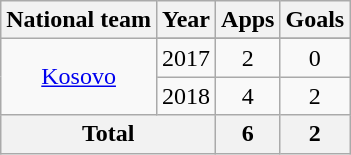<table class="wikitable" style="text-align:center">
<tr>
<th>National team</th>
<th>Year</th>
<th>Apps</th>
<th>Goals</th>
</tr>
<tr>
<td rowspan="3"><a href='#'>Kosovo</a></td>
</tr>
<tr>
<td>2017</td>
<td>2</td>
<td>0</td>
</tr>
<tr>
<td>2018</td>
<td>4</td>
<td>2</td>
</tr>
<tr>
<th colspan="2">Total</th>
<th>6</th>
<th>2</th>
</tr>
</table>
